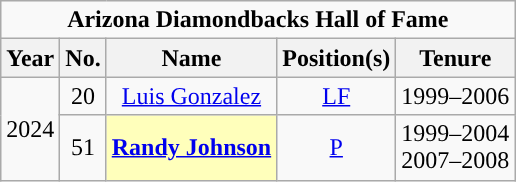<table class="wikitable" style="text-align:center">
<tr>
<td colspan="5"><strong>Arizona Diamondbacks Hall of Fame</strong></td>
</tr>
<tr>
<th scope="col">Year</th>
<th scope="col">No.</th>
<th scope="col">Name</th>
<th scope="col">Position(s)</th>
<th scope="col">Tenure</th>
</tr>
<tr>
<td rowspan=2>2024</td>
<td>20</td>
<td><a href='#'>Luis Gonzalez</a></td>
<td><a href='#'>LF</a></td>
<td>1999–2006</td>
</tr>
<tr>
<td>51</td>
<td style="background:#ffb;"><strong><a href='#'>Randy Johnson</a></strong></td>
<td><a href='#'>P</a></td>
<td>1999–2004<br>2007–2008</td>
</tr>
</table>
